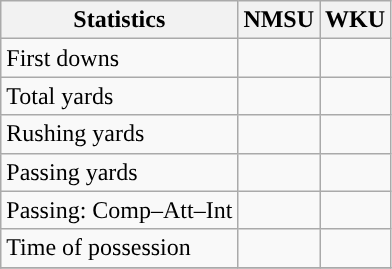<table class="wikitable" style="float: left;">
<tr>
<th>Statistics</th>
<th>NMSU</th>
<th>WKU</th>
</tr>
<tr>
<td>First downs</td>
<td></td>
<td></td>
</tr>
<tr>
<td>Total yards</td>
<td></td>
<td></td>
</tr>
<tr>
<td>Rushing yards</td>
<td></td>
<td></td>
</tr>
<tr>
<td>Passing yards</td>
<td></td>
<td></td>
</tr>
<tr>
<td>Passing: Comp–Att–Int</td>
<td></td>
<td></td>
</tr>
<tr>
<td>Time of possession</td>
<td></td>
<td></td>
</tr>
<tr>
</tr>
</table>
